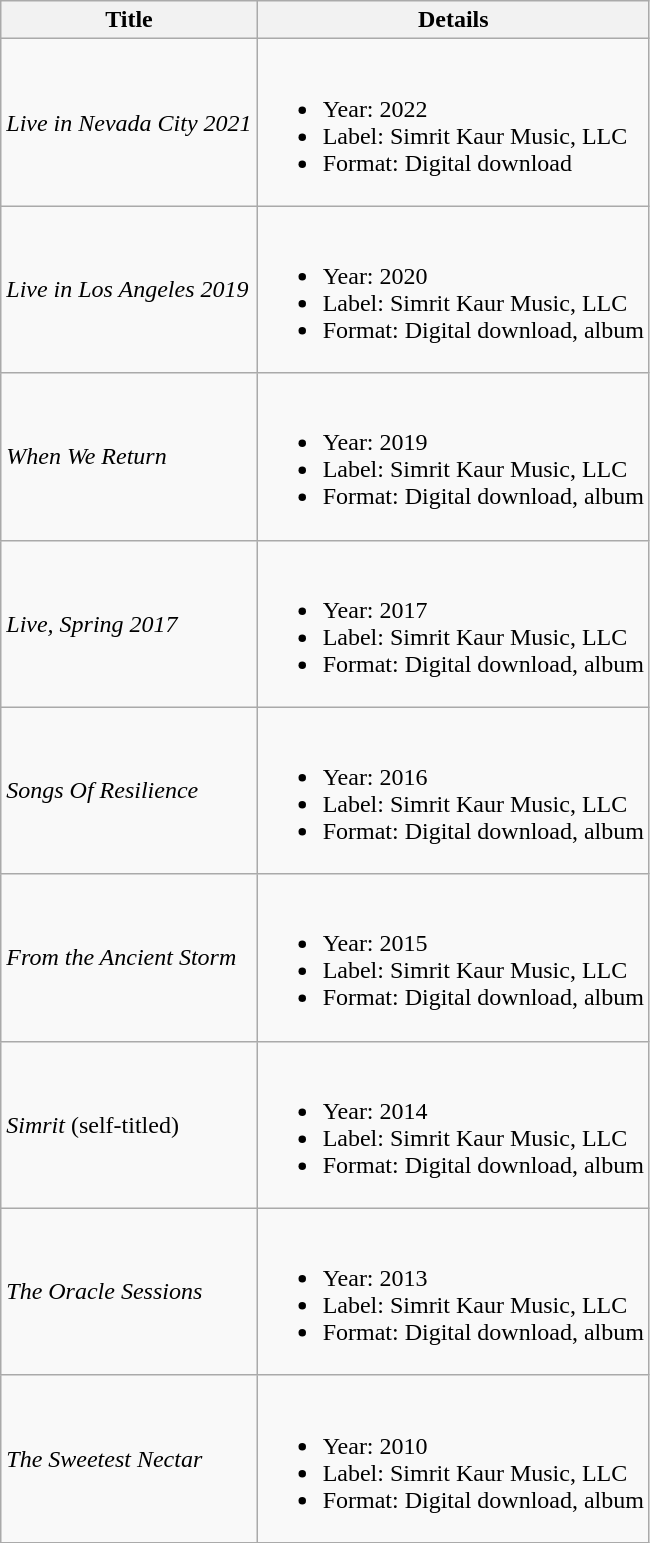<table class="wikitable">
<tr>
<th>Title</th>
<th>Details</th>
</tr>
<tr>
<td><em>Live in Nevada City 2021</em></td>
<td><br><ul><li>Year: 2022</li><li>Label: Simrit Kaur Music, LLC</li><li>Format: Digital download</li></ul></td>
</tr>
<tr>
<td><em>Live in Los Angeles 2019</em></td>
<td><br><ul><li>Year: 2020</li><li>Label:  Simrit Kaur Music, LLC</li><li>Format:  Digital download, album</li></ul></td>
</tr>
<tr>
<td><em>When We Return</em></td>
<td><br><ul><li>Year: 2019</li><li>Label: Simrit Kaur Music, LLC</li><li>Format: Digital download, album</li></ul></td>
</tr>
<tr>
<td><em>Live, Spring 2017</em></td>
<td><br><ul><li>Year: 2017</li><li>Label: Simrit Kaur Music, LLC</li><li>Format: Digital download, album</li></ul></td>
</tr>
<tr>
<td><em>Songs Of Resilience</em></td>
<td><br><ul><li>Year: 2016</li><li>Label: Simrit Kaur Music, LLC</li><li>Format: Digital download, album</li></ul></td>
</tr>
<tr>
<td><em>From the Ancient Storm</em></td>
<td><br><ul><li>Year: 2015</li><li>Label: Simrit Kaur Music, LLC</li><li>Format: Digital download, album</li></ul></td>
</tr>
<tr>
<td><em>Simrit</em> (self-titled)</td>
<td><br><ul><li>Year: 2014</li><li>Label: Simrit Kaur Music, LLC</li><li>Format: Digital download, album</li></ul></td>
</tr>
<tr>
<td><em>The Oracle Sessions</em></td>
<td><br><ul><li>Year: 2013</li><li>Label: Simrit Kaur Music, LLC</li><li>Format: Digital download, album</li></ul></td>
</tr>
<tr>
<td><em>The Sweetest Nectar</em></td>
<td><br><ul><li>Year: 2010</li><li>Label: Simrit Kaur Music, LLC</li><li>Format: Digital download, album</li></ul></td>
</tr>
</table>
